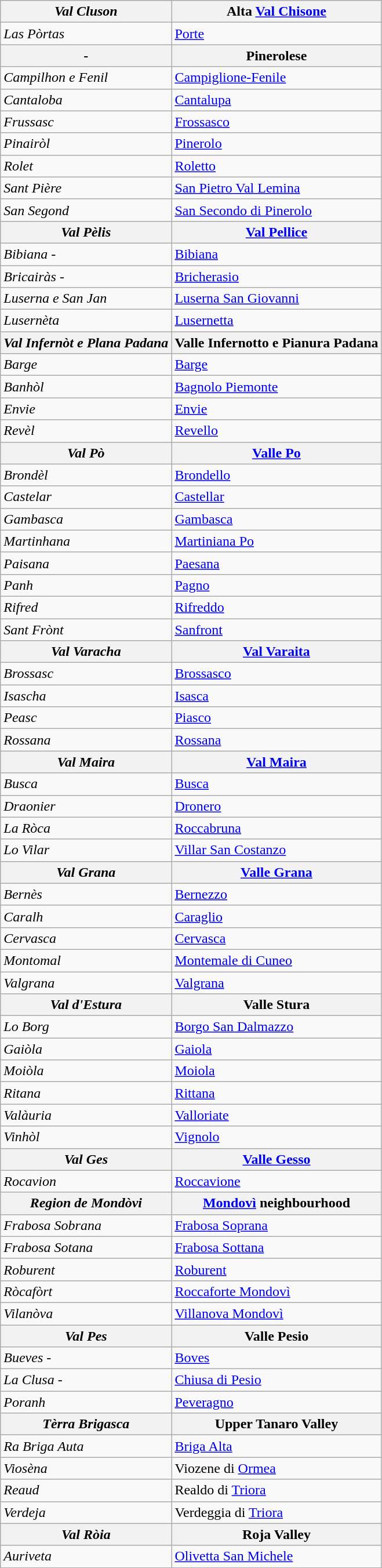<table class="wikitable">
<tr>
<th><em>Val Cluson</em></th>
<th>Alta <a href='#'>Val Chisone</a></th>
</tr>
<tr>
<td><em>Las Pòrtas</em></td>
<td><a href='#'>Porte</a></td>
</tr>
<tr>
<th>-</th>
<th>Pinerolese</th>
</tr>
<tr>
<td><em>Campilhon e Fenil</em></td>
<td><a href='#'>Campiglione-Fenile</a></td>
</tr>
<tr>
<td><em>Cantaloba</em></td>
<td><a href='#'>Cantalupa</a></td>
</tr>
<tr>
<td><em>Frussasc</em></td>
<td><a href='#'>Frossasco</a></td>
</tr>
<tr>
<td><em>Pinairòl</em></td>
<td><a href='#'>Pinerolo</a></td>
</tr>
<tr>
<td><em>Rolet</em></td>
<td><a href='#'>Roletto</a></td>
</tr>
<tr>
<td><em>Sant Pière</em></td>
<td><a href='#'>San Pietro Val Lemina</a></td>
</tr>
<tr>
<td><em>San Segond</em></td>
<td><a href='#'>San Secondo di Pinerolo</a></td>
</tr>
<tr>
<th><em>Val Pèlis</em></th>
<th><a href='#'>Val Pellice</a></th>
</tr>
<tr>
<td><em>Bibiana</em> -</td>
<td><a href='#'>Bibiana</a></td>
</tr>
<tr>
<td><em>Bricairàs</em> -</td>
<td><a href='#'>Bricherasio</a></td>
</tr>
<tr>
<td><em>Luserna e San Jan</em></td>
<td><a href='#'>Luserna San Giovanni</a></td>
</tr>
<tr>
<td><em>Lusernèta</em></td>
<td><a href='#'>Lusernetta</a></td>
</tr>
<tr>
<th><em>Val Infernòt e Plana Padana</em></th>
<th>Valle Infernotto e Pianura Padana</th>
</tr>
<tr>
<td><em>Barge</em></td>
<td><a href='#'>Barge</a></td>
</tr>
<tr>
<td><em>Banhòl</em></td>
<td><a href='#'>Bagnolo Piemonte</a></td>
</tr>
<tr>
<td><em>Envie</em></td>
<td><a href='#'>Envie</a></td>
</tr>
<tr>
<td><em>Revèl</em></td>
<td><a href='#'>Revello</a></td>
</tr>
<tr>
<th><em>Val Pò</em></th>
<th><a href='#'>Valle Po</a></th>
</tr>
<tr>
<td><em>Brondèl</em></td>
<td><a href='#'>Brondello</a></td>
</tr>
<tr>
<td><em>Castelar</em></td>
<td><a href='#'>Castellar</a></td>
</tr>
<tr>
<td><em>Gambasca</em></td>
<td><a href='#'>Gambasca</a></td>
</tr>
<tr>
<td><em>Martinhana</em></td>
<td><a href='#'>Martiniana Po</a></td>
</tr>
<tr>
<td><em>Paisana</em></td>
<td><a href='#'>Paesana</a></td>
</tr>
<tr>
<td><em>Panh</em></td>
<td><a href='#'>Pagno</a></td>
</tr>
<tr>
<td><em>Rifred</em></td>
<td><a href='#'>Rifreddo</a></td>
</tr>
<tr>
<td><em>Sant Frònt</em></td>
<td><a href='#'>Sanfront</a></td>
</tr>
<tr>
<th><em>Val Varacha</em></th>
<th><a href='#'>Val Varaita</a></th>
</tr>
<tr>
<td><em>Brossasc</em></td>
<td><a href='#'>Brossasco</a></td>
</tr>
<tr>
<td><em>Isascha</em></td>
<td><a href='#'>Isasca</a></td>
</tr>
<tr>
<td><em>Peasc</em></td>
<td><a href='#'>Piasco</a></td>
</tr>
<tr>
<td><em>Rossana</em></td>
<td><a href='#'>Rossana</a></td>
</tr>
<tr>
<th><em>Val Maira</em></th>
<th><a href='#'>Val Maira</a></th>
</tr>
<tr>
<td><em>Busca</em></td>
<td><a href='#'>Busca</a></td>
</tr>
<tr>
<td><em>Draonier</em></td>
<td><a href='#'>Dronero</a></td>
</tr>
<tr>
<td><em>La Ròca</em></td>
<td><a href='#'>Roccabruna</a></td>
</tr>
<tr>
<td><em>Lo Vilar</em></td>
<td><a href='#'>Villar San Costanzo</a></td>
</tr>
<tr>
<th><em>Val Grana</em></th>
<th><a href='#'>Valle Grana</a></th>
</tr>
<tr>
<td><em>Bernès</em></td>
<td><a href='#'>Bernezzo</a></td>
</tr>
<tr>
<td><em>Caralh</em></td>
<td><a href='#'>Caraglio</a></td>
</tr>
<tr>
<td><em>Cervasca</em></td>
<td><a href='#'>Cervasca</a></td>
</tr>
<tr>
<td><em>Montomal</em></td>
<td><a href='#'>Montemale di Cuneo</a></td>
</tr>
<tr>
<td><em>Valgrana</em></td>
<td><a href='#'>Valgrana</a></td>
</tr>
<tr>
<th><em>Val d'Estura</em></th>
<th>Valle Stura</th>
</tr>
<tr>
<td><em>Lo Borg</em></td>
<td><a href='#'>Borgo San Dalmazzo</a></td>
</tr>
<tr>
<td><em>Gaiòla</em></td>
<td><a href='#'>Gaiola</a></td>
</tr>
<tr>
<td><em>Moiòla</em></td>
<td><a href='#'>Moiola</a></td>
</tr>
<tr>
<td><em>Ritana</em></td>
<td><a href='#'>Rittana</a></td>
</tr>
<tr>
<td><em>Valàuria</em></td>
<td><a href='#'>Valloriate</a></td>
</tr>
<tr>
<td><em>Vinhòl</em></td>
<td><a href='#'>Vignolo</a></td>
</tr>
<tr>
<th><em>Val Ges</em></th>
<th><a href='#'>Valle Gesso</a></th>
</tr>
<tr>
<td><em>Rocavion</em></td>
<td><a href='#'>Roccavione</a></td>
</tr>
<tr>
<th><em>Region de Mondòvi</em></th>
<th><a href='#'>Mondovì</a> neighbourhood</th>
</tr>
<tr>
<td><em>Frabosa Sobrana</em></td>
<td><a href='#'>Frabosa Soprana</a></td>
</tr>
<tr>
<td><em>Frabosa Sotana</em></td>
<td><a href='#'>Frabosa Sottana</a></td>
</tr>
<tr>
<td><em>Roburent</em></td>
<td><a href='#'>Roburent</a></td>
</tr>
<tr>
<td><em>Ròcafòrt</em></td>
<td><a href='#'>Roccaforte Mondovì</a></td>
</tr>
<tr>
<td><em>Vilanòva</em></td>
<td><a href='#'>Villanova Mondovì</a></td>
</tr>
<tr>
<th><em>Val Pes</em></th>
<th>Valle Pesio</th>
</tr>
<tr>
<td><em>Bueves</em> -</td>
<td><a href='#'>Boves</a></td>
</tr>
<tr>
<td><em>La Clusa</em> -</td>
<td><a href='#'>Chiusa di Pesio</a></td>
</tr>
<tr>
<td><em>Poranh</em></td>
<td><a href='#'>Peveragno</a></td>
</tr>
<tr>
<th><em>Tèrra Brigasca</em></th>
<th>Upper Tanaro Valley</th>
</tr>
<tr>
<td><em>Ra Briga Auta</em></td>
<td><a href='#'>Briga Alta</a></td>
</tr>
<tr>
<td><em>Viosèna</em></td>
<td>Viozene di <a href='#'>Ormea</a></td>
</tr>
<tr>
<td><em>Reaud</em></td>
<td>Realdo di <a href='#'>Triora</a></td>
</tr>
<tr>
<td><em>Verdeja</em></td>
<td>Verdeggia di <a href='#'>Triora</a></td>
</tr>
<tr>
<th><em>Val Ròia</em></th>
<th>Roja Valley</th>
</tr>
<tr>
<td><em>Auriveta</em></td>
<td><a href='#'>Olivetta San Michele</a></td>
</tr>
</table>
